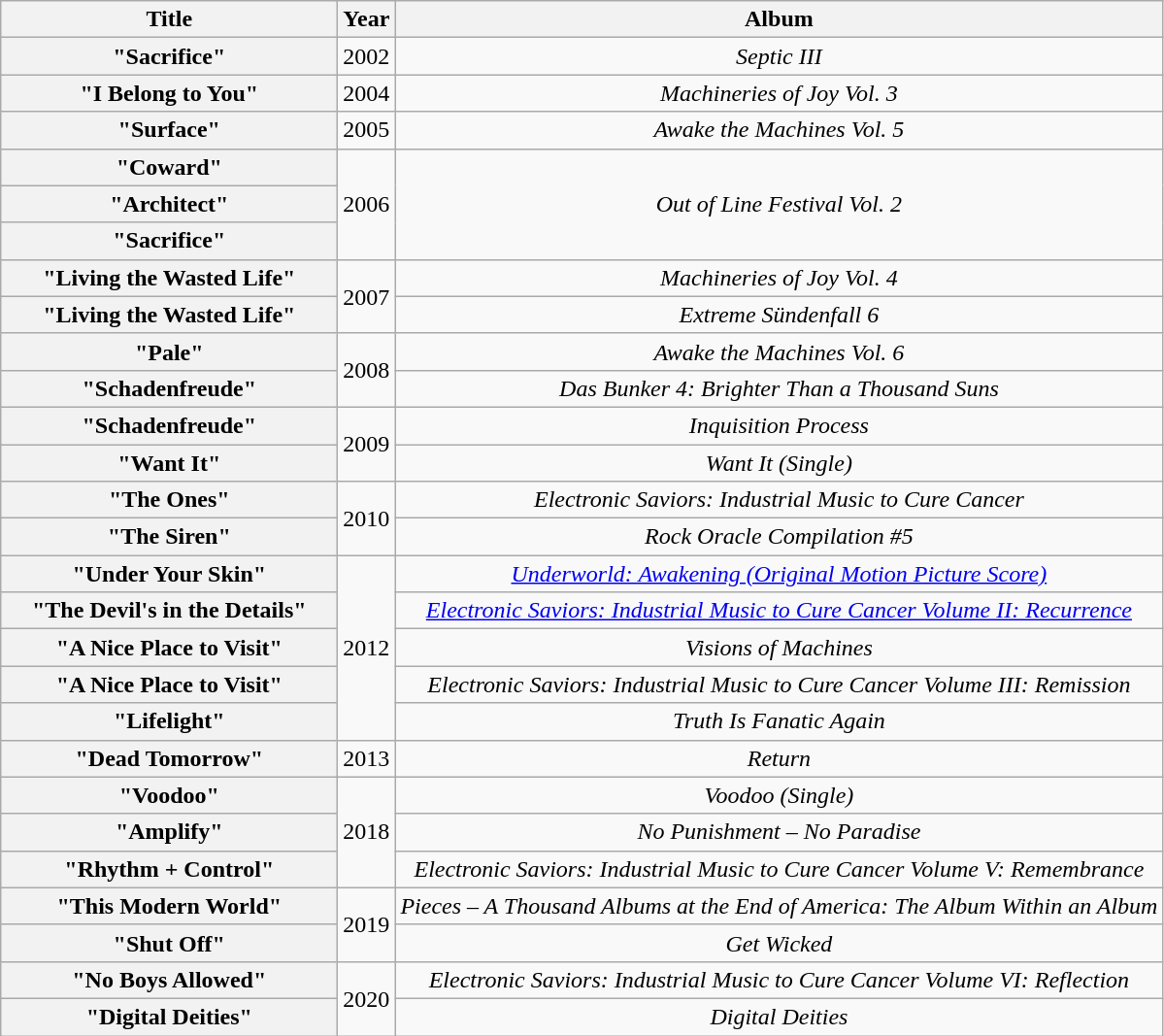<table class="wikitable plainrowheaders" style="text-align:center;">
<tr>
<th scope="col" style="width:14em;">Title</th>
<th scope="col">Year</th>
<th scope="col">Album</th>
</tr>
<tr>
<th scope="row">"Sacrifice"</th>
<td>2002</td>
<td><em>Septic III</em></td>
</tr>
<tr>
<th scope="row">"I Belong to You"</th>
<td>2004</td>
<td><em>Machineries of Joy Vol. 3</em></td>
</tr>
<tr>
<th scope="row">"Surface" </th>
<td>2005</td>
<td><em>Awake the Machines Vol. 5</em></td>
</tr>
<tr>
<th scope="row">"Coward" </th>
<td rowspan="3">2006</td>
<td rowspan="3"><em>Out of Line Festival Vol. 2</em></td>
</tr>
<tr>
<th scope="row">"Architect" </th>
</tr>
<tr>
<th scope="row">"Sacrifice" </th>
</tr>
<tr>
<th scope="row">"Living the Wasted Life" </th>
<td rowspan="2">2007</td>
<td><em>Machineries of Joy Vol. 4</em></td>
</tr>
<tr>
<th scope="row">"Living the Wasted Life" </th>
<td><em>Extreme Sündenfall 6</em></td>
</tr>
<tr>
<th scope="row">"Pale" </th>
<td rowspan="2">2008</td>
<td><em>Awake the Machines Vol. 6</em></td>
</tr>
<tr>
<th scope="row">"Schadenfreude" </th>
<td><em>Das Bunker 4: Brighter Than a Thousand Suns</em></td>
</tr>
<tr>
<th scope="row">"Schadenfreude" </th>
<td rowspan="2">2009</td>
<td><em>Inquisition Process</em></td>
</tr>
<tr>
<th scope="row">"Want It" </th>
<td><em>Want It (Single)</em></td>
</tr>
<tr>
<th scope="row">"The Ones" </th>
<td rowspan="2">2010</td>
<td><em>Electronic Saviors: Industrial Music to Cure Cancer</em></td>
</tr>
<tr>
<th scope="row">"The Siren" </th>
<td><em>Rock Oracle Compilation #5</em></td>
</tr>
<tr>
<th scope="row">"Under Your Skin" </th>
<td rowspan="5">2012</td>
<td><em><a href='#'>Underworld: Awakening (Original Motion Picture Score)</a></em></td>
</tr>
<tr>
<th scope="row">"The Devil's in the Details" </th>
<td><em><a href='#'>Electronic Saviors: Industrial Music to Cure Cancer Volume II: Recurrence</a></em></td>
</tr>
<tr>
<th scope="row">"A Nice Place to Visit" </th>
<td><em>Visions of Machines</em></td>
</tr>
<tr>
<th scope="row">"A Nice Place to Visit" </th>
<td><em>Electronic Saviors: Industrial Music to Cure Cancer Volume III: Remission</em></td>
</tr>
<tr>
<th scope="row">"Lifelight" </th>
<td><em>Truth Is Fanatic Again</em></td>
</tr>
<tr>
<th scope="row">"Dead Tomorrow" </th>
<td>2013</td>
<td><em>Return</em></td>
</tr>
<tr>
<th scope="row">"Voodoo" </th>
<td rowspan="3">2018</td>
<td><em>Voodoo (Single)</em></td>
</tr>
<tr>
<th scope="row">"Amplify" </th>
<td><em>No Punishment – No Paradise</em></td>
</tr>
<tr>
<th scope="row">"Rhythm + Control" </th>
<td><em>Electronic Saviors: Industrial Music to Cure Cancer Volume V: Remembrance</em></td>
</tr>
<tr>
<th scope="row">"This Modern World"</th>
<td rowspan="2">2019</td>
<td><em>Pieces – A Thousand Albums at the End of America: The Album Within an Album</em></td>
</tr>
<tr>
<th scope="row">"Shut Off" </th>
<td><em>Get Wicked</em></td>
</tr>
<tr>
<th scope="row">"No Boys Allowed" </th>
<td rowspan="2">2020</td>
<td><em>Electronic Saviors: Industrial Music to Cure Cancer Volume VI: Reflection</em></td>
</tr>
<tr>
<th scope="row">"Digital Deities" </th>
<td><em>Digital Deities</em></td>
</tr>
</table>
